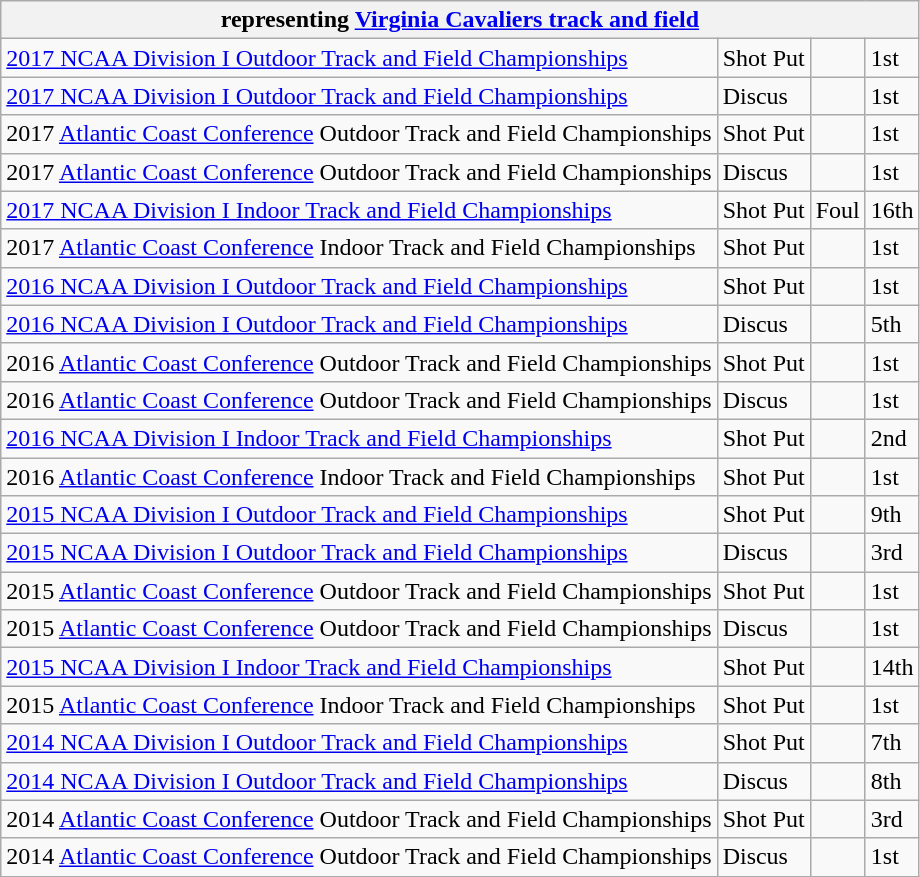<table class="wikitable sortable">
<tr>
<th colspan="7">representing <a href='#'>Virginia Cavaliers track and field</a></th>
</tr>
<tr>
<td><a href='#'>2017 NCAA Division I Outdoor Track and Field Championships</a></td>
<td>Shot Put</td>
<td></td>
<td> 1st</td>
</tr>
<tr>
<td><a href='#'>2017 NCAA Division I Outdoor Track and Field Championships</a></td>
<td>Discus</td>
<td></td>
<td> 1st</td>
</tr>
<tr>
<td>2017 <a href='#'>Atlantic Coast Conference</a> Outdoor Track and Field Championships</td>
<td>Shot Put</td>
<td></td>
<td> 1st</td>
</tr>
<tr>
<td>2017 <a href='#'>Atlantic Coast Conference</a> Outdoor Track and Field Championships</td>
<td>Discus</td>
<td></td>
<td> 1st</td>
</tr>
<tr>
<td><a href='#'>2017 NCAA Division I Indoor Track and Field Championships</a></td>
<td>Shot Put</td>
<td>Foul</td>
<td>16th</td>
</tr>
<tr>
<td>2017 <a href='#'>Atlantic Coast Conference</a> Indoor Track and Field Championships</td>
<td>Shot Put</td>
<td></td>
<td> 1st</td>
</tr>
<tr>
<td><a href='#'>2016 NCAA Division I Outdoor Track and Field Championships</a></td>
<td>Shot Put</td>
<td></td>
<td> 1st</td>
</tr>
<tr>
<td><a href='#'>2016 NCAA Division I Outdoor Track and Field Championships</a></td>
<td>Discus</td>
<td></td>
<td>5th</td>
</tr>
<tr>
<td>2016 <a href='#'>Atlantic Coast Conference</a> Outdoor Track and Field Championships</td>
<td>Shot Put</td>
<td></td>
<td> 1st</td>
</tr>
<tr>
<td>2016 <a href='#'>Atlantic Coast Conference</a> Outdoor Track and Field Championships</td>
<td>Discus</td>
<td></td>
<td> 1st</td>
</tr>
<tr>
<td><a href='#'>2016 NCAA Division I Indoor Track and Field Championships</a></td>
<td>Shot Put</td>
<td></td>
<td> 2nd</td>
</tr>
<tr>
<td>2016 <a href='#'>Atlantic Coast Conference</a> Indoor Track and Field Championships</td>
<td>Shot Put</td>
<td></td>
<td> 1st</td>
</tr>
<tr>
<td><a href='#'>2015 NCAA Division I Outdoor Track and Field Championships</a></td>
<td>Shot Put</td>
<td></td>
<td>9th</td>
</tr>
<tr>
<td><a href='#'>2015 NCAA Division I Outdoor Track and Field Championships</a></td>
<td>Discus</td>
<td></td>
<td> 3rd</td>
</tr>
<tr>
<td>2015 <a href='#'>Atlantic Coast Conference</a> Outdoor Track and Field Championships</td>
<td>Shot Put</td>
<td></td>
<td> 1st</td>
</tr>
<tr>
<td>2015 <a href='#'>Atlantic Coast Conference</a> Outdoor Track and Field Championships</td>
<td>Discus</td>
<td></td>
<td> 1st</td>
</tr>
<tr>
<td><a href='#'>2015 NCAA Division I Indoor Track and Field Championships</a></td>
<td>Shot Put</td>
<td></td>
<td>14th</td>
</tr>
<tr>
<td>2015 <a href='#'>Atlantic Coast Conference</a> Indoor Track and Field Championships</td>
<td>Shot Put</td>
<td></td>
<td> 1st</td>
</tr>
<tr>
<td><a href='#'>2014 NCAA Division I Outdoor Track and Field Championships</a></td>
<td>Shot Put</td>
<td></td>
<td>7th</td>
</tr>
<tr>
<td><a href='#'>2014 NCAA Division I Outdoor Track and Field Championships</a></td>
<td>Discus</td>
<td></td>
<td>8th</td>
</tr>
<tr>
<td>2014 <a href='#'>Atlantic Coast Conference</a> Outdoor Track and Field Championships</td>
<td>Shot Put</td>
<td></td>
<td> 3rd</td>
</tr>
<tr>
<td>2014 <a href='#'>Atlantic Coast Conference</a> Outdoor Track and Field Championships</td>
<td>Discus</td>
<td></td>
<td> 1st</td>
</tr>
</table>
